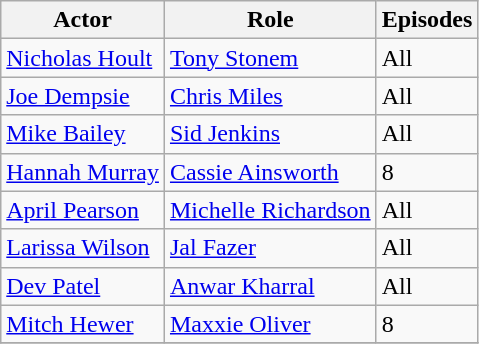<table class="wikitable">
<tr>
<th>Actor</th>
<th>Role</th>
<th>Episodes</th>
</tr>
<tr>
<td><a href='#'>Nicholas Hoult</a></td>
<td><a href='#'>Tony Stonem</a></td>
<td>All</td>
</tr>
<tr>
<td><a href='#'>Joe Dempsie</a></td>
<td><a href='#'>Chris Miles</a></td>
<td>All</td>
</tr>
<tr>
<td><a href='#'>Mike Bailey</a></td>
<td><a href='#'>Sid Jenkins</a></td>
<td>All</td>
</tr>
<tr>
<td><a href='#'>Hannah Murray</a></td>
<td><a href='#'>Cassie Ainsworth</a></td>
<td>8</td>
</tr>
<tr>
<td><a href='#'>April Pearson</a></td>
<td><a href='#'>Michelle Richardson</a></td>
<td>All</td>
</tr>
<tr>
<td><a href='#'>Larissa Wilson</a></td>
<td><a href='#'>Jal Fazer</a></td>
<td>All</td>
</tr>
<tr>
<td><a href='#'>Dev Patel</a></td>
<td><a href='#'>Anwar Kharral</a></td>
<td>All</td>
</tr>
<tr>
<td><a href='#'>Mitch Hewer</a></td>
<td><a href='#'>Maxxie Oliver</a></td>
<td>8</td>
</tr>
<tr>
</tr>
</table>
